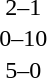<table cellspacing=1 width=70%>
<tr>
<th width=25%></th>
<th width=30%></th>
<th width=15%></th>
<th width=30%></th>
</tr>
<tr>
<td></td>
<td align=right></td>
<td align=center>2–1</td>
<td></td>
</tr>
<tr>
<td></td>
<td align=right></td>
<td align=center>0–10</td>
<td></td>
</tr>
<tr>
<td></td>
<td align=right></td>
<td align=center>5–0</td>
<td></td>
</tr>
</table>
